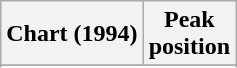<table class="wikitable sortable plainrowheaders" style="text-align:center">
<tr>
<th scope="col">Chart (1994)</th>
<th scope="col">Peak<br>position</th>
</tr>
<tr>
</tr>
<tr>
</tr>
</table>
